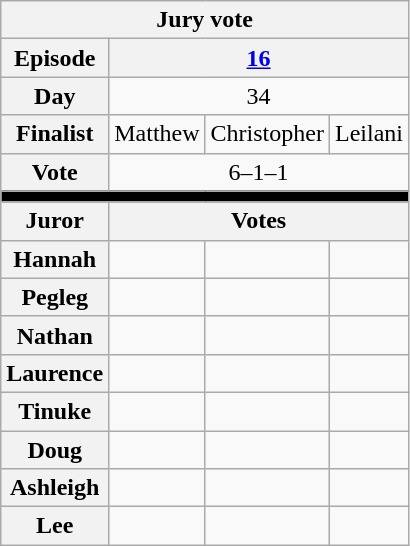<table class="wikitable nowrap" style="text-align:center;">
<tr>
<th colspan="4">Jury vote</th>
</tr>
<tr>
<th>Episode</th>
<th colspan="3"><a href='#'>16</a></th>
</tr>
<tr>
<th>Day</th>
<td colspan="3">34</td>
</tr>
<tr>
<th>Finalist</th>
<td>Matthew</td>
<td>Christopher</td>
<td>Leilani</td>
</tr>
<tr>
<th>Vote</th>
<td colspan="3">6–1–1</td>
</tr>
<tr>
<td bgcolor="black" colspan="4"></td>
</tr>
<tr>
<th>Juror</th>
<th colspan="3">Votes</th>
</tr>
<tr>
<th>Hannah</th>
<td></td>
<td></td>
<td></td>
</tr>
<tr>
<th>Pegleg</th>
<td></td>
<td></td>
<td></td>
</tr>
<tr>
<th>Nathan</th>
<td></td>
<td></td>
<td></td>
</tr>
<tr>
<th>Laurence</th>
<td></td>
<td></td>
<td></td>
</tr>
<tr>
<th>Tinuke</th>
<td></td>
<td></td>
<td></td>
</tr>
<tr>
<th>Doug</th>
<td></td>
<td></td>
<td></td>
</tr>
<tr>
<th>Ashleigh</th>
<td></td>
<td></td>
<td></td>
</tr>
<tr>
<th>Lee</th>
<td></td>
<td></td>
<td></td>
</tr>
</table>
